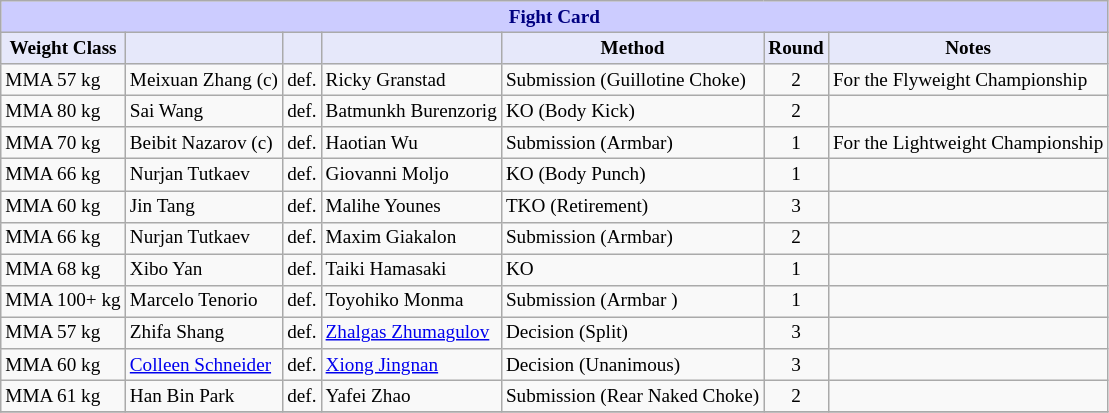<table class="wikitable" style="font-size: 80%;">
<tr>
<th colspan="8" style="background-color: #ccf; color: #000080; text-align: center;"><strong>Fight Card</strong></th>
</tr>
<tr>
<th colspan="1" style="background-color: #E6E8FA; color: #000000; text-align: center;">Weight Class</th>
<th colspan="1" style="background-color: #E6E8FA; color: #000000; text-align: center;"></th>
<th colspan="1" style="background-color: #E6E8FA; color: #000000; text-align: center;"></th>
<th colspan="1" style="background-color: #E6E8FA; color: #000000; text-align: center;"></th>
<th colspan="1" style="background-color: #E6E8FA; color: #000000; text-align: center;">Method</th>
<th colspan="1" style="background-color: #E6E8FA; color: #000000; text-align: center;">Round</th>
<th colspan="1" style="background-color: #E6E8FA; color: #000000; text-align: center;">Notes</th>
</tr>
<tr>
<td>MMA 57 kg</td>
<td> Meixuan Zhang (c)</td>
<td align=center>def.</td>
<td> Ricky Granstad</td>
<td>Submission (Guillotine Choke)</td>
<td align=center>2</td>
<td>For the Flyweight Championship</td>
</tr>
<tr>
<td>MMA 80 kg</td>
<td> Sai Wang</td>
<td align=center>def.</td>
<td> Batmunkh Burenzorig</td>
<td>KO (Body Kick)</td>
<td align=center>2</td>
<td></td>
</tr>
<tr>
<td>MMA 70 kg</td>
<td> Beibit Nazarov (c)</td>
<td align=center>def.</td>
<td> Haotian Wu</td>
<td>Submission (Armbar)</td>
<td align=center>1</td>
<td>For the Lightweight Championship</td>
</tr>
<tr>
<td>MMA 66 kg</td>
<td> Nurjan Tutkaev</td>
<td align=center>def.</td>
<td> Giovanni Moljo</td>
<td>KO (Body Punch)</td>
<td align=center>1</td>
<td></td>
</tr>
<tr>
<td>MMA 60 kg</td>
<td> Jin Tang</td>
<td align=center>def.</td>
<td> Malihe Younes</td>
<td>TKO (Retirement)</td>
<td align=center>3</td>
<td></td>
</tr>
<tr>
<td>MMA 66 kg</td>
<td> Nurjan Tutkaev</td>
<td align=center>def.</td>
<td> Maxim Giakalon</td>
<td>Submission (Armbar)</td>
<td align=center>2</td>
<td></td>
</tr>
<tr>
<td>MMA 68 kg</td>
<td> Xibo Yan</td>
<td align=center>def.</td>
<td> Taiki Hamasaki</td>
<td>KO</td>
<td align=center>1</td>
<td></td>
</tr>
<tr>
<td>MMA 100+ kg</td>
<td> Marcelo Tenorio</td>
<td align=center>def.</td>
<td> Toyohiko Monma</td>
<td>Submission (Armbar )</td>
<td align=center>1</td>
<td></td>
</tr>
<tr>
<td>MMA 57 kg</td>
<td> Zhifa Shang</td>
<td align=center>def.</td>
<td> <a href='#'>Zhalgas Zhumagulov</a></td>
<td>Decision (Split)</td>
<td align=center>3</td>
<td></td>
</tr>
<tr>
<td>MMA 60 kg</td>
<td> <a href='#'>Colleen Schneider</a></td>
<td align=center>def.</td>
<td> <a href='#'>Xiong Jingnan</a></td>
<td>Decision (Unanimous)</td>
<td align=center>3</td>
<td></td>
</tr>
<tr>
<td>MMA 61 kg</td>
<td> Han Bin Park</td>
<td align=center>def.</td>
<td> Yafei Zhao</td>
<td>Submission (Rear Naked Choke)</td>
<td align=center>2</td>
<td></td>
</tr>
<tr>
</tr>
</table>
